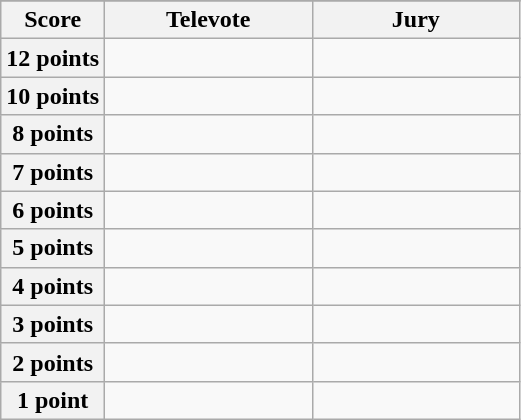<table class="wikitable">
<tr>
</tr>
<tr>
<th scope="col" width="20%">Score</th>
<th scope="col" width="40%">Televote</th>
<th scope="col" width="40%">Jury</th>
</tr>
<tr>
<th scope="row">12 points</th>
<td></td>
<td></td>
</tr>
<tr>
<th scope="row">10 points</th>
<td></td>
<td></td>
</tr>
<tr>
<th scope="row">8 points</th>
<td></td>
<td></td>
</tr>
<tr>
<th scope="row">7 points</th>
<td></td>
<td></td>
</tr>
<tr>
<th scope="row">6 points</th>
<td></td>
<td></td>
</tr>
<tr>
<th scope="row">5 points</th>
<td></td>
<td></td>
</tr>
<tr>
<th scope="row">4 points</th>
<td></td>
<td></td>
</tr>
<tr>
<th scope="row">3 points</th>
<td></td>
<td></td>
</tr>
<tr>
<th scope="row">2 points</th>
<td></td>
<td></td>
</tr>
<tr>
<th scope="row">1 point</th>
<td></td>
<td></td>
</tr>
</table>
